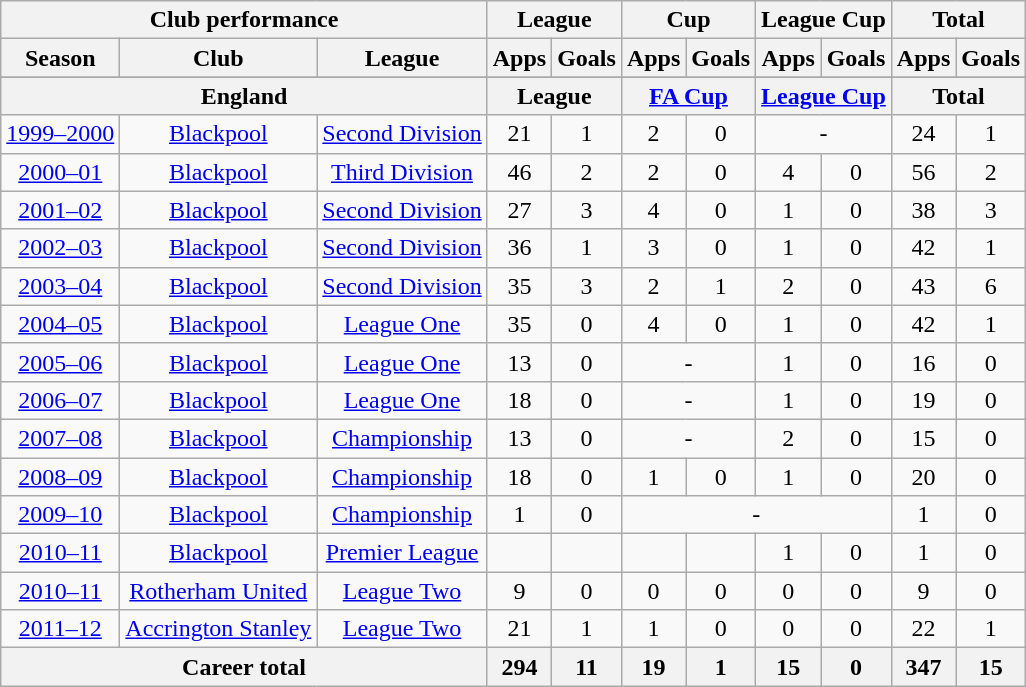<table class="wikitable" style="text-align:center">
<tr>
<th colspan=3>Club performance</th>
<th colspan=2>League</th>
<th colspan=2>Cup</th>
<th colspan=2>League Cup</th>
<th colspan=2>Total</th>
</tr>
<tr>
<th>Season</th>
<th>Club</th>
<th>League</th>
<th>Apps</th>
<th>Goals</th>
<th>Apps</th>
<th>Goals</th>
<th>Apps</th>
<th>Goals</th>
<th>Apps</th>
<th>Goals</th>
</tr>
<tr>
</tr>
<tr>
<th colspan=3>England</th>
<th colspan=2>League</th>
<th colspan=2><a href='#'>FA Cup</a></th>
<th colspan=2><a href='#'>League Cup</a></th>
<th colspan=2>Total</th>
</tr>
<tr>
<td><a href='#'>1999–2000</a></td>
<td><a href='#'>Blackpool</a></td>
<td><a href='#'>Second Division</a></td>
<td>21</td>
<td>1</td>
<td>2</td>
<td>0</td>
<td colspan="2">-</td>
<td>24</td>
<td>1</td>
</tr>
<tr>
<td><a href='#'>2000–01</a></td>
<td><a href='#'>Blackpool</a></td>
<td><a href='#'>Third Division</a></td>
<td>46</td>
<td>2</td>
<td>2</td>
<td>0</td>
<td>4</td>
<td>0</td>
<td>56</td>
<td>2</td>
</tr>
<tr>
<td><a href='#'>2001–02</a></td>
<td><a href='#'>Blackpool</a></td>
<td><a href='#'>Second Division</a></td>
<td>27</td>
<td>3</td>
<td>4</td>
<td>0</td>
<td>1</td>
<td>0</td>
<td>38</td>
<td>3</td>
</tr>
<tr>
<td><a href='#'>2002–03</a></td>
<td><a href='#'>Blackpool</a></td>
<td><a href='#'>Second Division</a></td>
<td>36</td>
<td>1</td>
<td>3</td>
<td>0</td>
<td>1</td>
<td>0</td>
<td>42</td>
<td>1</td>
</tr>
<tr>
<td><a href='#'>2003–04</a></td>
<td><a href='#'>Blackpool</a></td>
<td><a href='#'>Second Division</a></td>
<td>35</td>
<td>3</td>
<td>2</td>
<td>1</td>
<td>2</td>
<td>0</td>
<td>43</td>
<td>6</td>
</tr>
<tr>
<td><a href='#'>2004–05</a></td>
<td><a href='#'>Blackpool</a></td>
<td><a href='#'>League One</a></td>
<td>35</td>
<td>0</td>
<td>4</td>
<td>0</td>
<td>1</td>
<td>0</td>
<td>42</td>
<td>1</td>
</tr>
<tr>
<td><a href='#'>2005–06</a></td>
<td><a href='#'>Blackpool</a></td>
<td><a href='#'>League One</a></td>
<td>13</td>
<td>0</td>
<td colspan="2">-</td>
<td>1</td>
<td>0</td>
<td>16</td>
<td>0</td>
</tr>
<tr>
<td><a href='#'>2006–07</a></td>
<td><a href='#'>Blackpool</a></td>
<td><a href='#'>League One</a></td>
<td>18</td>
<td>0</td>
<td colspan="2">-</td>
<td>1</td>
<td>0</td>
<td>19</td>
<td>0</td>
</tr>
<tr>
<td><a href='#'>2007–08</a></td>
<td><a href='#'>Blackpool</a></td>
<td><a href='#'>Championship</a></td>
<td>13</td>
<td>0</td>
<td colspan="2">-</td>
<td>2</td>
<td>0</td>
<td>15</td>
<td>0</td>
</tr>
<tr>
<td><a href='#'>2008–09</a></td>
<td><a href='#'>Blackpool</a></td>
<td><a href='#'>Championship</a></td>
<td>18</td>
<td>0</td>
<td>1</td>
<td>0</td>
<td>1</td>
<td>0</td>
<td>20</td>
<td>0</td>
</tr>
<tr>
<td><a href='#'>2009–10</a></td>
<td><a href='#'>Blackpool</a></td>
<td><a href='#'>Championship</a></td>
<td>1</td>
<td>0</td>
<td colspan="4">-</td>
<td>1</td>
<td>0</td>
</tr>
<tr>
<td><a href='#'>2010–11</a></td>
<td><a href='#'>Blackpool</a></td>
<td><a href='#'>Premier League</a></td>
<td></td>
<td></td>
<td></td>
<td></td>
<td>1</td>
<td>0</td>
<td>1</td>
<td>0</td>
</tr>
<tr>
<td><a href='#'>2010–11</a></td>
<td><a href='#'>Rotherham United</a></td>
<td><a href='#'>League Two</a></td>
<td>9</td>
<td>0</td>
<td>0</td>
<td>0</td>
<td>0</td>
<td>0</td>
<td>9</td>
<td>0</td>
</tr>
<tr>
<td><a href='#'>2011–12</a></td>
<td><a href='#'>Accrington Stanley</a></td>
<td><a href='#'>League Two</a></td>
<td>21</td>
<td>1</td>
<td>1</td>
<td>0</td>
<td>0</td>
<td>0</td>
<td>22</td>
<td>1</td>
</tr>
<tr>
<th colspan=3>Career total</th>
<th>294</th>
<th>11</th>
<th>19</th>
<th>1</th>
<th>15</th>
<th>0</th>
<th>347</th>
<th>15</th>
</tr>
</table>
